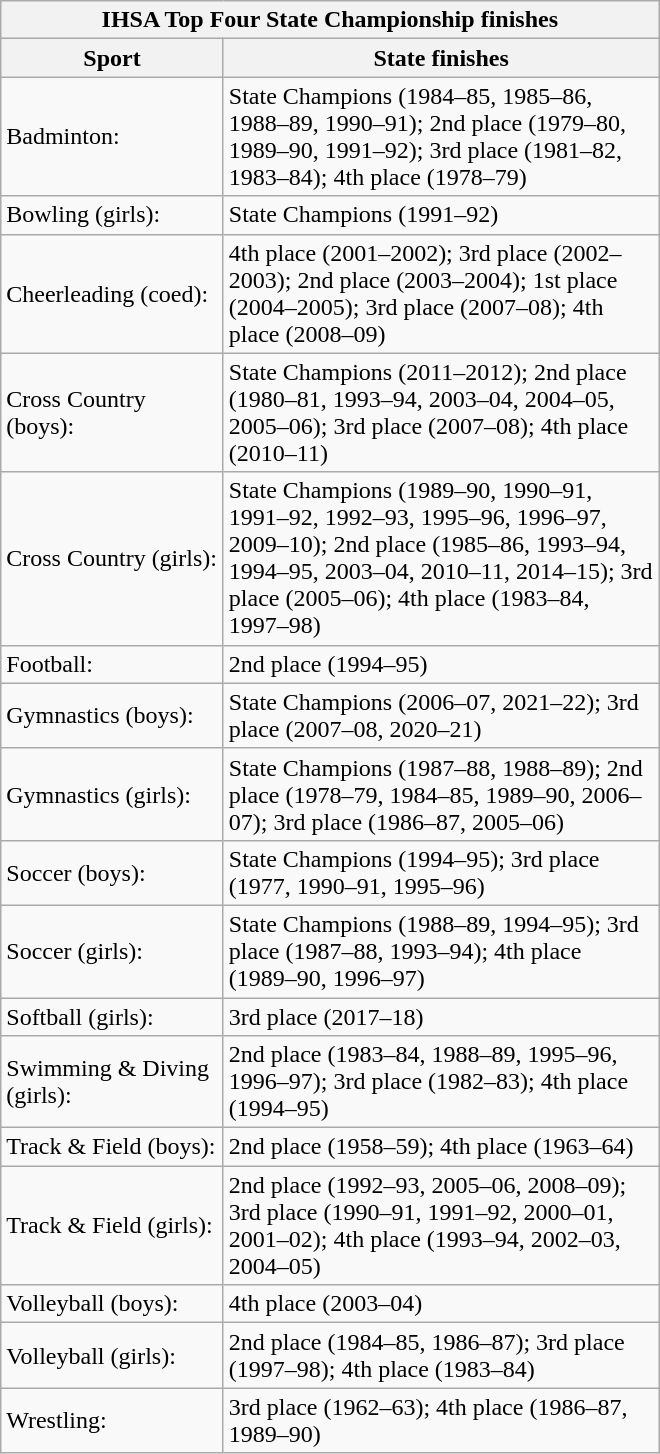<table class="wikitable">
<tr>
<th style="text-align:center;" colspan="10">IHSA Top Four State Championship finishes</th>
</tr>
<tr>
<th style="width:141px;"><strong>Sport</strong></th>
<th style="width:283px;"><strong>State finishes</strong></th>
</tr>
<tr>
<td>Badminton:</td>
<td>State Champions (1984–85, 1985–86, 1988–89, 1990–91); 2nd place (1979–80, 1989–90, 1991–92); 3rd place (1981–82, 1983–84); 4th place (1978–79)</td>
</tr>
<tr>
<td>Bowling (girls):</td>
<td>State Champions (1991–92)</td>
</tr>
<tr>
<td>Cheerleading (coed):</td>
<td>4th place (2001–2002); 3rd place (2002–2003); 2nd place (2003–2004); 1st place (2004–2005); 3rd place (2007–08); 4th place (2008–09)</td>
</tr>
<tr>
<td>Cross Country (boys):</td>
<td>State Champions (2011–2012); 2nd place (1980–81, 1993–94, 2003–04, 2004–05, 2005–06); 3rd place (2007–08); 4th place (2010–11)</td>
</tr>
<tr>
<td>Cross Country (girls):</td>
<td>State Champions (1989–90, 1990–91, 1991–92, 1992–93, 1995–96, 1996–97, 2009–10); 2nd place (1985–86, 1993–94, 1994–95, 2003–04, 2010–11, 2014–15); 3rd place (2005–06); 4th place (1983–84, 1997–98)</td>
</tr>
<tr>
<td>Football:</td>
<td>2nd place (1994–95)</td>
</tr>
<tr>
<td>Gymnastics (boys):</td>
<td>State Champions (2006–07, 2021–22); 3rd place (2007–08, 2020–21)</td>
</tr>
<tr>
<td>Gymnastics (girls):</td>
<td>State Champions (1987–88, 1988–89); 2nd place (1978–79, 1984–85, 1989–90, 2006–07); 3rd place (1986–87, 2005–06)</td>
</tr>
<tr>
<td>Soccer (boys):</td>
<td>State Champions (1994–95); 3rd place (1977, 1990–91, 1995–96)</td>
</tr>
<tr>
<td>Soccer (girls):</td>
<td>State Champions (1988–89, 1994–95); 3rd place (1987–88, 1993–94); 4th place (1989–90, 1996–97)</td>
</tr>
<tr>
<td>Softball (girls):</td>
<td>3rd place (2017–18)</td>
</tr>
<tr>
<td>Swimming & Diving (girls):</td>
<td>2nd place (1983–84, 1988–89, 1995–96, 1996–97); 3rd place (1982–83); 4th place (1994–95)</td>
</tr>
<tr>
<td>Track & Field (boys):</td>
<td>2nd place (1958–59); 4th place (1963–64)</td>
</tr>
<tr>
<td>Track & Field (girls):</td>
<td>2nd place (1992–93, 2005–06, 2008–09); 3rd place (1990–91, 1991–92, 2000–01, 2001–02); 4th place (1993–94, 2002–03, 2004–05)</td>
</tr>
<tr>
<td>Volleyball (boys):</td>
<td>4th place (2003–04)</td>
</tr>
<tr>
<td>Volleyball (girls):</td>
<td>2nd place (1984–85, 1986–87); 3rd place (1997–98); 4th place (1983–84)</td>
</tr>
<tr>
<td>Wrestling:</td>
<td>3rd place (1962–63); 4th place (1986–87, 1989–90)</td>
</tr>
</table>
